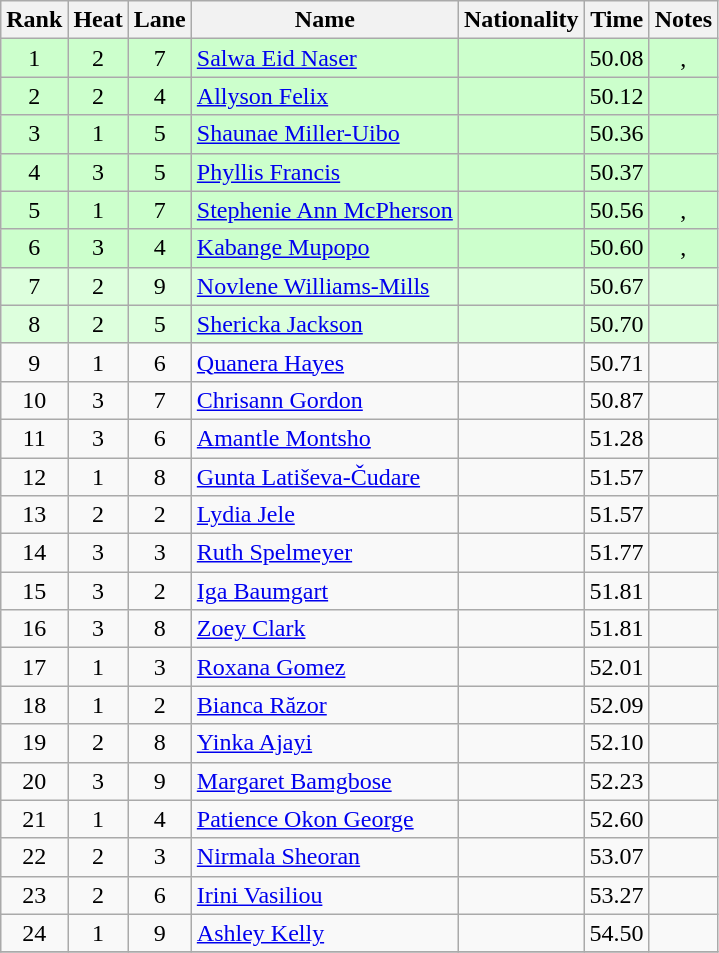<table class="wikitable sortable" style="text-align:center">
<tr>
<th>Rank</th>
<th>Heat</th>
<th>Lane</th>
<th>Name</th>
<th>Nationality</th>
<th>Time</th>
<th>Notes</th>
</tr>
<tr bgcolor=ccffcc>
<td>1</td>
<td>2</td>
<td>7</td>
<td style="text-align:left;"><a href='#'>Salwa Eid Naser</a></td>
<td style="text-align:left;"></td>
<td>50.08</td>
<td>, <strong></strong></td>
</tr>
<tr bgcolor=ccffcc>
<td>2</td>
<td>2</td>
<td>4</td>
<td style="text-align:left;"><a href='#'>Allyson Felix</a></td>
<td style="text-align:left;"></td>
<td>50.12</td>
<td></td>
</tr>
<tr bgcolor=ccffcc>
<td>3</td>
<td>1</td>
<td>5</td>
<td style="text-align:left;"><a href='#'>Shaunae Miller-Uibo</a></td>
<td style="text-align:left;"></td>
<td>50.36</td>
<td></td>
</tr>
<tr bgcolor=ccffcc>
<td>4</td>
<td>3</td>
<td>5</td>
<td style="text-align:left;"><a href='#'>Phyllis Francis</a></td>
<td style="text-align:left;"></td>
<td>50.37</td>
<td></td>
</tr>
<tr bgcolor=ccffcc>
<td>5</td>
<td>1</td>
<td>7</td>
<td style="text-align:left;"><a href='#'>Stephenie Ann McPherson</a></td>
<td style="text-align:left;"></td>
<td>50.56</td>
<td>, </td>
</tr>
<tr bgcolor=ccffcc>
<td>6</td>
<td>3</td>
<td>4</td>
<td style="text-align:left;"><a href='#'>Kabange Mupopo</a></td>
<td style="text-align:left;"></td>
<td>50.60</td>
<td>, </td>
</tr>
<tr bgcolor=ddffdd>
<td>7</td>
<td>2</td>
<td>9</td>
<td style="text-align:left;"><a href='#'>Novlene Williams-Mills</a></td>
<td style="text-align:left;"></td>
<td>50.67</td>
<td></td>
</tr>
<tr bgcolor=ddffdd>
<td>8</td>
<td>2</td>
<td>5</td>
<td style="text-align:left;"><a href='#'>Shericka Jackson</a></td>
<td style="text-align:left;"></td>
<td>50.70</td>
<td></td>
</tr>
<tr>
<td>9</td>
<td>1</td>
<td>6</td>
<td style="text-align:left;"><a href='#'>Quanera Hayes</a></td>
<td style="text-align:left;"></td>
<td>50.71</td>
<td></td>
</tr>
<tr>
<td>10</td>
<td>3</td>
<td>7</td>
<td style="text-align:left;"><a href='#'>Chrisann Gordon</a></td>
<td style="text-align:left;"></td>
<td>50.87</td>
<td></td>
</tr>
<tr>
<td>11</td>
<td>3</td>
<td>6</td>
<td style="text-align:left;"><a href='#'>Amantle Montsho</a></td>
<td style="text-align:left;"></td>
<td>51.28</td>
<td></td>
</tr>
<tr>
<td>12</td>
<td>1</td>
<td>8</td>
<td style="text-align:left;"><a href='#'>Gunta Latiševa-Čudare</a></td>
<td style="text-align:left;"></td>
<td>51.57</td>
<td></td>
</tr>
<tr>
<td>13</td>
<td>2</td>
<td>2</td>
<td style="text-align:left;"><a href='#'>Lydia Jele</a></td>
<td style="text-align:left;"></td>
<td>51.57</td>
<td></td>
</tr>
<tr>
<td>14</td>
<td>3</td>
<td>3</td>
<td style="text-align:left;"><a href='#'>Ruth Spelmeyer</a></td>
<td style="text-align:left;"></td>
<td>51.77</td>
<td></td>
</tr>
<tr>
<td>15</td>
<td>3</td>
<td>2</td>
<td style="text-align:left;"><a href='#'>Iga Baumgart</a></td>
<td style="text-align:left;"></td>
<td>51.81</td>
<td></td>
</tr>
<tr>
<td>16</td>
<td>3</td>
<td>8</td>
<td style="text-align:left;"><a href='#'>Zoey Clark</a></td>
<td style="text-align:left;"></td>
<td>51.81</td>
<td></td>
</tr>
<tr>
<td>17</td>
<td>1</td>
<td>3</td>
<td style="text-align:left;"><a href='#'>Roxana Gomez</a></td>
<td style="text-align:left;"></td>
<td>52.01</td>
<td></td>
</tr>
<tr>
<td>18</td>
<td>1</td>
<td>2</td>
<td style="text-align:left;"><a href='#'>Bianca Răzor</a></td>
<td style="text-align:left;"></td>
<td>52.09</td>
<td></td>
</tr>
<tr>
<td>19</td>
<td>2</td>
<td>8</td>
<td style="text-align:left;"><a href='#'>Yinka Ajayi</a></td>
<td style="text-align:left;"></td>
<td>52.10</td>
<td></td>
</tr>
<tr>
<td>20</td>
<td>3</td>
<td>9</td>
<td style="text-align:left;"><a href='#'>Margaret Bamgbose</a></td>
<td style="text-align:left;"></td>
<td>52.23</td>
<td></td>
</tr>
<tr>
<td>21</td>
<td>1</td>
<td>4</td>
<td style="text-align:left;"><a href='#'>Patience Okon George</a></td>
<td style="text-align:left;"></td>
<td>52.60</td>
<td></td>
</tr>
<tr>
<td>22</td>
<td>2</td>
<td>3</td>
<td style="text-align:left;"><a href='#'>Nirmala Sheoran</a></td>
<td style="text-align:left;"></td>
<td>53.07</td>
<td></td>
</tr>
<tr>
<td>23</td>
<td>2</td>
<td>6</td>
<td style="text-align:left;"><a href='#'>Irini Vasiliou</a></td>
<td style="text-align:left;"></td>
<td>53.27</td>
<td></td>
</tr>
<tr>
<td>24</td>
<td>1</td>
<td>9</td>
<td style="text-align:left;"><a href='#'>Ashley Kelly</a></td>
<td style="text-align:left;"></td>
<td>54.50</td>
<td></td>
</tr>
<tr>
</tr>
</table>
